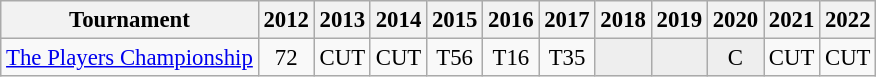<table class="wikitable" style="font-size:95%;text-align:center;">
<tr>
<th>Tournament</th>
<th>2012</th>
<th>2013</th>
<th>2014</th>
<th>2015</th>
<th>2016</th>
<th>2017</th>
<th>2018</th>
<th>2019</th>
<th>2020</th>
<th>2021</th>
<th>2022</th>
</tr>
<tr>
<td align=left><a href='#'>The Players Championship</a></td>
<td>72</td>
<td>CUT</td>
<td>CUT</td>
<td>T56</td>
<td>T16</td>
<td>T35</td>
<td style="background:#eeeeee;"></td>
<td style="background:#eeeeee;"></td>
<td style="background:#eeeeee;">C</td>
<td>CUT</td>
<td>CUT</td>
</tr>
</table>
